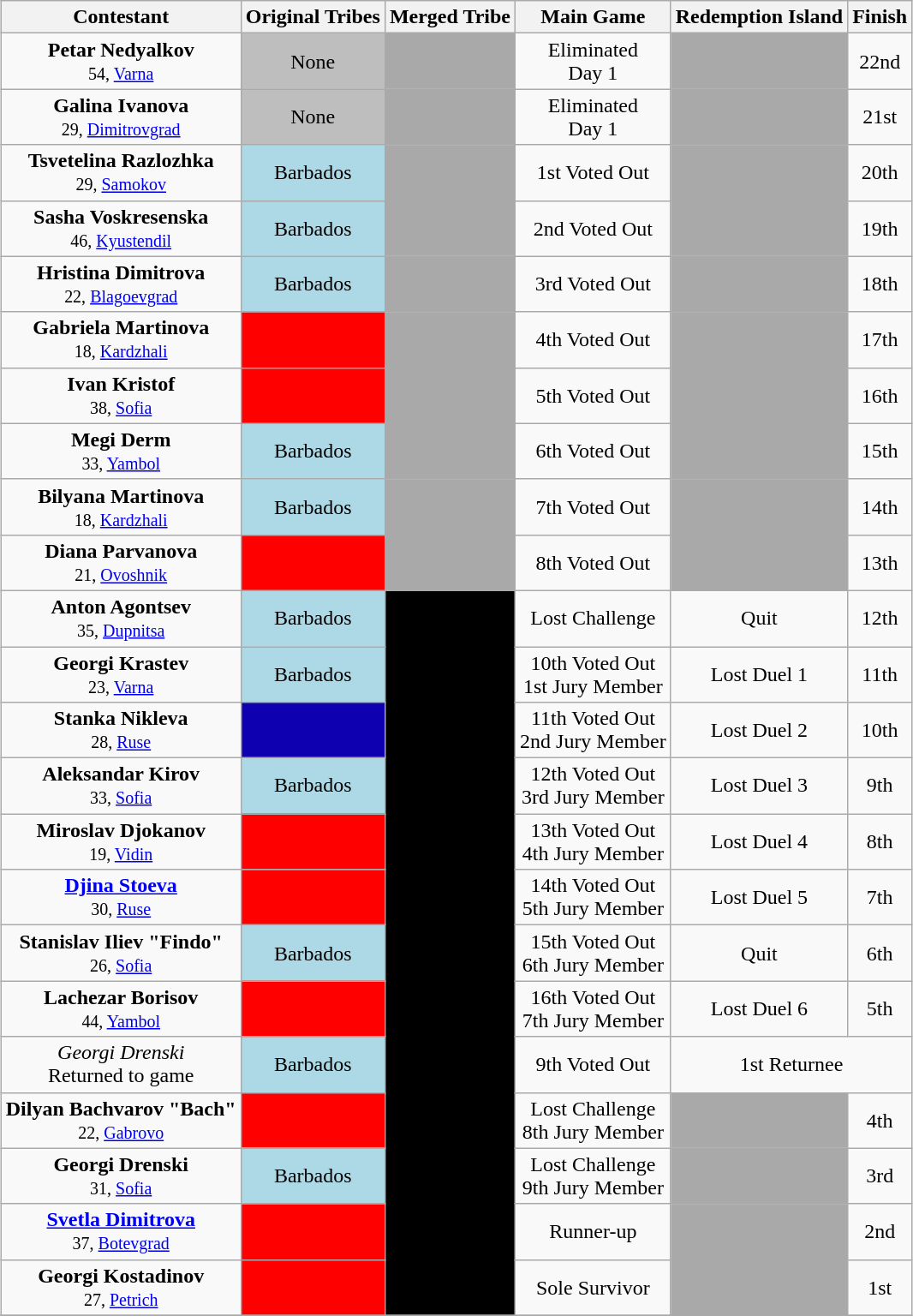<table class="wikitable" style="margin:auto; text-align:center">
<tr>
<th>Contestant</th>
<th>Original Tribes</th>
<th>Merged Tribe</th>
<th>Main Game</th>
<th>Redemption Island</th>
<th>Finish</th>
</tr>
<tr>
<td><strong>Petar Nedyalkov</strong><br><small>54, <a href='#'>Varna</a></small></td>
<td bgcolor="BEBEBE" align="center">None</td>
<td bgcolor="darkgrey"></td>
<td>Eliminated<br>Day 1</td>
<td bgcolor="darkgrey"></td>
<td>22nd</td>
</tr>
<tr>
<td><strong>Galina Ivanova</strong><br><small>29, <a href='#'>Dimitrovgrad</a></small></td>
<td bgcolor="BEBEBE" align="center">None</td>
<td bgcolor="darkgrey"></td>
<td>Eliminated<br>Day 1</td>
<td bgcolor="darkgrey"></td>
<td>21st</td>
</tr>
<tr>
<td><strong>Tsvetelina Razlozhka</strong><br><small>29, <a href='#'>Samokov</a></small></td>
<td bgcolor="lightblue" align="center">Barbados</td>
<td bgcolor="darkgrey"></td>
<td>1st Voted Out</td>
<td bgcolor="darkgrey"></td>
<td>20th</td>
</tr>
<tr>
<td><strong>Sasha Voskresenska</strong><br><small>46, <a href='#'>Kyustendil</a></small></td>
<td bgcolor="lightblue" align="center">Barbados</td>
<td bgcolor="darkgrey"></td>
<td>2nd Voted Out</td>
<td bgcolor="darkgrey"></td>
<td>19th</td>
</tr>
<tr>
<td><strong>Hristina Dimitrova</strong><br><small>22, <a href='#'>Blagoevgrad</a></small></td>
<td bgcolor="lightblue" align="center">Barbados</td>
<td bgcolor="darkgrey"></td>
<td>3rd Voted Out</td>
<td bgcolor="darkgrey"></td>
<td>18th</td>
</tr>
<tr>
<td><strong>Gabriela Martinova</strong><br><small>18, <a href='#'>Kardzhali</a></small></td>
<td bgcolor="red" align="center"></td>
<td bgcolor="darkgrey"></td>
<td>4th Voted Out</td>
<td bgcolor="darkgrey"></td>
<td>17th</td>
</tr>
<tr>
<td><strong>Ivan Kristof</strong><br><small>38, <a href='#'>Sofia</a></small></td>
<td bgcolor="red" align="center"></td>
<td bgcolor="darkgrey"></td>
<td>5th Voted Out</td>
<td bgcolor="darkgrey"></td>
<td>16th</td>
</tr>
<tr>
<td><strong>Megi Derm</strong><br><small>33, <a href='#'>Yambol</a></small></td>
<td bgcolor="lightblue" align="center">Barbados</td>
<td bgcolor="darkgrey"></td>
<td>6th Voted Out</td>
<td bgcolor="darkgrey"></td>
<td>15th</td>
</tr>
<tr>
<td><strong>Bilyana Martinova</strong><br><small>18, <a href='#'>Kardzhali</a></small></td>
<td bgcolor="lightblue" align="center">Barbados</td>
<td bgcolor="darkgrey"></td>
<td>7th Voted Out</td>
<td bgcolor="darkgrey"></td>
<td>14th</td>
</tr>
<tr>
<td><strong>Diana Parvanova</strong><br><small>21, <a href='#'>Ovoshnik</a></small></td>
<td bgcolor="red" align="center"></td>
<td bgcolor="darkgrey"></td>
<td>8th Voted Out</td>
<td bgcolor="darkgrey"></td>
<td>13th</td>
</tr>
<tr>
<td><strong>Anton Agontsev</strong><br><small>35, <a href='#'>Dupnitsa</a></small></td>
<td bgcolor="lightblue" align="center">Barbados</td>
<td bgcolor="black" rowspan="13" align="center"></td>
<td>Lost Challenge</td>
<td>Quit</td>
<td>12th</td>
</tr>
<tr>
<td><strong>Georgi Krastev</strong><br><small>23, <a href='#'>Varna</a></small></td>
<td bgcolor="lightblue" align="center">Barbados</td>
<td>10th Voted Out<br>1st Jury Member</td>
<td>Lost Duel 1</td>
<td>11th</td>
</tr>
<tr>
<td><strong>Stanka Nikleva</strong><br><small>28, <a href='#'>Ruse</a></small></td>
<td bgcolor="redlightblue" align="center"></td>
<td>11th Voted Out<br>2nd Jury Member</td>
<td>Lost Duel 2</td>
<td>10th</td>
</tr>
<tr>
<td><strong>Aleksandar Kirov</strong><br><small>33, <a href='#'>Sofia</a></small></td>
<td bgcolor="lightblue" align="center">Barbados</td>
<td>12th Voted Out<br>3rd Jury Member</td>
<td>Lost Duel 3</td>
<td>9th</td>
</tr>
<tr>
<td><strong>Miroslav Djokanov</strong><br><small>19, <a href='#'>Vidin</a></small></td>
<td bgcolor="red" align="center"></td>
<td>13th Voted Out<br>4th Jury Member</td>
<td>Lost Duel 4</td>
<td>8th</td>
</tr>
<tr>
<td><strong><a href='#'>Djina Stoeva</a></strong><br><small>30, <a href='#'>Ruse</a></small></td>
<td bgcolor="red" align="center"></td>
<td>14th Voted Out<br>5th Jury Member</td>
<td>Lost Duel 5</td>
<td>7th</td>
</tr>
<tr>
<td><strong>Stanislav Iliev "Findo"</strong><br><small>26, <a href='#'>Sofia</a></small></td>
<td bgcolor="lightblue" align="center">Barbados</td>
<td>15th Voted Out<br>6th Jury Member</td>
<td>Quit</td>
<td>6th</td>
</tr>
<tr>
<td><strong>Lachezar Borisov</strong><br><small>44, <a href='#'>Yambol</a></small></td>
<td bgcolor="red" align="center"></td>
<td>16th Voted Out<br>7th Jury Member</td>
<td>Lost Duel 6</td>
<td>5th</td>
</tr>
<tr>
<td><em>Georgi Drenski</em><br>Returned to game</td>
<td bgcolor="lightblue" align="center">Barbados</td>
<td>9th Voted Out</td>
<td colspan="2">1st Returnee</td>
</tr>
<tr>
<td><strong>Dilyan Bachvarov "Bach"</strong><br><small>22, <a href='#'>Gabrovo</a></small></td>
<td bgcolor="red" align="center"></td>
<td>Lost Challenge<br>8th Jury Member</td>
<td bgcolor="darkgrey"></td>
<td>4th</td>
</tr>
<tr>
<td><strong>Georgi Drenski</strong><br><small>31, <a href='#'>Sofia</a></small></td>
<td bgcolor="lightblue" align="center">Barbados</td>
<td>Lost Challenge<br>9th Jury Member</td>
<td bgcolor="darkgrey"></td>
<td>3rd</td>
</tr>
<tr>
<td><strong><a href='#'>Svetla Dimitrova</a></strong><br><small>37, <a href='#'>Botevgrad</a></small></td>
<td bgcolor="red" align="center"></td>
<td>Runner-up</td>
<td bgcolor="darkgrey"></td>
<td>2nd</td>
</tr>
<tr>
<td><strong>Georgi Kostadinov</strong><br><small>27, <a href='#'>Petrich</a></small></td>
<td bgcolor="red" align="center"></td>
<td>Sole Survivor</td>
<td bgcolor="darkgrey"></td>
<td>1st</td>
</tr>
<tr>
</tr>
</table>
